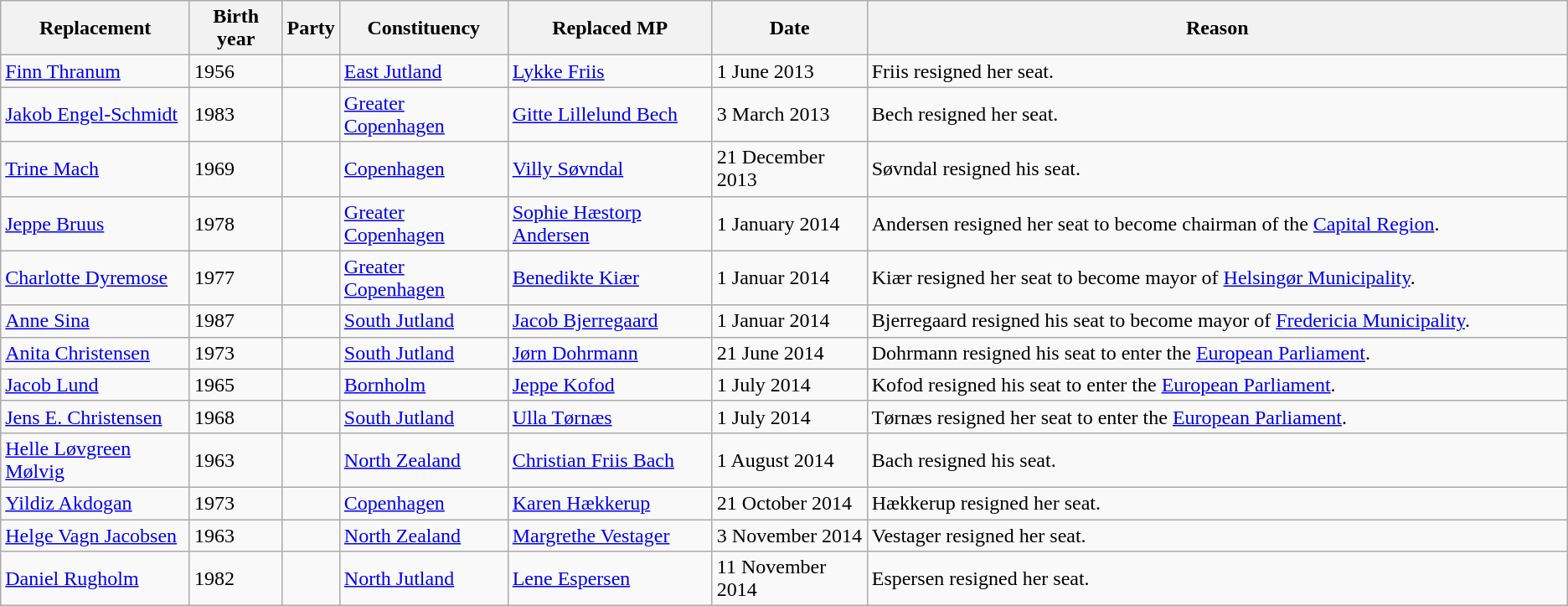<table class="wikitable sortable">
<tr>
<th>Replacement</th>
<th>Birth year</th>
<th>Party</th>
<th>Constituency</th>
<th>Replaced MP</th>
<th>Date</th>
<th width="550px" class="unsortable">Reason</th>
</tr>
<tr>
<td><a href='#'>Finn Thranum</a></td>
<td>1956</td>
<td data-sort-value="V" style="text-align: left;"></td>
<td><a href='#'>East Jutland</a></td>
<td><a href='#'>Lykke Friis</a></td>
<td>1 June 2013</td>
<td>Friis resigned her seat.</td>
</tr>
<tr>
<td><a href='#'>Jakob Engel-Schmidt</a></td>
<td>1983</td>
<td data-sort-value="V" style="text-align: left;"></td>
<td><a href='#'>Greater Copenhagen</a></td>
<td><a href='#'>Gitte Lillelund Bech</a></td>
<td>3 March 2013</td>
<td>Bech resigned her seat.</td>
</tr>
<tr>
<td><a href='#'>Trine Mach</a></td>
<td>1969</td>
<td data-sort-value="F" style="text-align: left;"></td>
<td><a href='#'>Copenhagen</a></td>
<td><a href='#'>Villy Søvndal</a></td>
<td>21 December 2013</td>
<td>Søvndal resigned his seat.</td>
</tr>
<tr>
<td><a href='#'>Jeppe Bruus</a></td>
<td>1978</td>
<td data-sort-value="A" style="text-align: left;"></td>
<td><a href='#'>Greater Copenhagen</a></td>
<td><a href='#'>Sophie Hæstorp Andersen</a></td>
<td>1 January 2014</td>
<td>Andersen resigned her seat to become chairman of the <a href='#'>Capital Region</a>.</td>
</tr>
<tr>
<td><a href='#'>Charlotte Dyremose</a></td>
<td>1977</td>
<td data-sort-value="C" style="text-align: left;"></td>
<td><a href='#'>Greater Copenhagen</a></td>
<td><a href='#'>Benedikte Kiær</a></td>
<td>1 Januar 2014</td>
<td>Kiær resigned her seat to become mayor of <a href='#'>Helsingør Municipality</a>.</td>
</tr>
<tr>
<td><a href='#'>Anne Sina</a></td>
<td>1987</td>
<td data-sort-value="A" style="text-align: left;"></td>
<td><a href='#'>South Jutland</a></td>
<td><a href='#'>Jacob Bjerregaard</a></td>
<td>1 Januar 2014</td>
<td>Bjerregaard resigned his seat to become mayor of <a href='#'>Fredericia Municipality</a>.</td>
</tr>
<tr>
<td><a href='#'>Anita Christensen</a></td>
<td>1973</td>
<td data-sort-value="O" style="text-align: left;"></td>
<td><a href='#'>South Jutland</a></td>
<td><a href='#'>Jørn Dohrmann</a></td>
<td>21 June 2014</td>
<td>Dohrmann resigned his seat to enter the <a href='#'>European Parliament</a>.</td>
</tr>
<tr>
<td><a href='#'>Jacob Lund</a></td>
<td>1965</td>
<td data-sort-value="A" style="text-align: left;"></td>
<td><a href='#'>Bornholm</a></td>
<td><a href='#'>Jeppe Kofod</a></td>
<td>1 July 2014</td>
<td>Kofod resigned his seat to enter the <a href='#'>European Parliament</a>.</td>
</tr>
<tr>
<td><a href='#'>Jens E. Christensen</a></td>
<td>1968</td>
<td data-sort-value="V" style="text-align: left;"></td>
<td><a href='#'>South Jutland</a></td>
<td><a href='#'>Ulla Tørnæs</a></td>
<td>1 July 2014</td>
<td>Tørnæs resigned her seat to enter the <a href='#'>European Parliament</a>.</td>
</tr>
<tr>
<td><a href='#'>Helle Løvgreen Mølvig</a></td>
<td>1963</td>
<td data-sort-value="B" style="text-align: left;"></td>
<td><a href='#'>North Zealand</a></td>
<td><a href='#'>Christian Friis Bach</a></td>
<td>1 August 2014</td>
<td>Bach resigned his seat.</td>
</tr>
<tr>
<td><a href='#'>Yildiz Akdogan</a></td>
<td>1973</td>
<td data-sort-value="A" style="text-align: left;"></td>
<td><a href='#'>Copenhagen</a></td>
<td><a href='#'>Karen Hækkerup</a></td>
<td>21 October 2014</td>
<td>Hækkerup resigned her seat.</td>
</tr>
<tr>
<td><a href='#'>Helge Vagn Jacobsen</a></td>
<td>1963</td>
<td data-sort-value="B" style="text-align: left;"></td>
<td><a href='#'>North Zealand</a></td>
<td><a href='#'>Margrethe Vestager</a></td>
<td>3 November 2014</td>
<td>Vestager resigned her seat.</td>
</tr>
<tr>
<td><a href='#'>Daniel Rugholm</a></td>
<td>1982</td>
<td data-sort-value="C" style="text-align: left;"></td>
<td><a href='#'>North Jutland</a></td>
<td><a href='#'>Lene Espersen</a></td>
<td>11 November 2014</td>
<td>Espersen resigned her seat.</td>
</tr>
</table>
